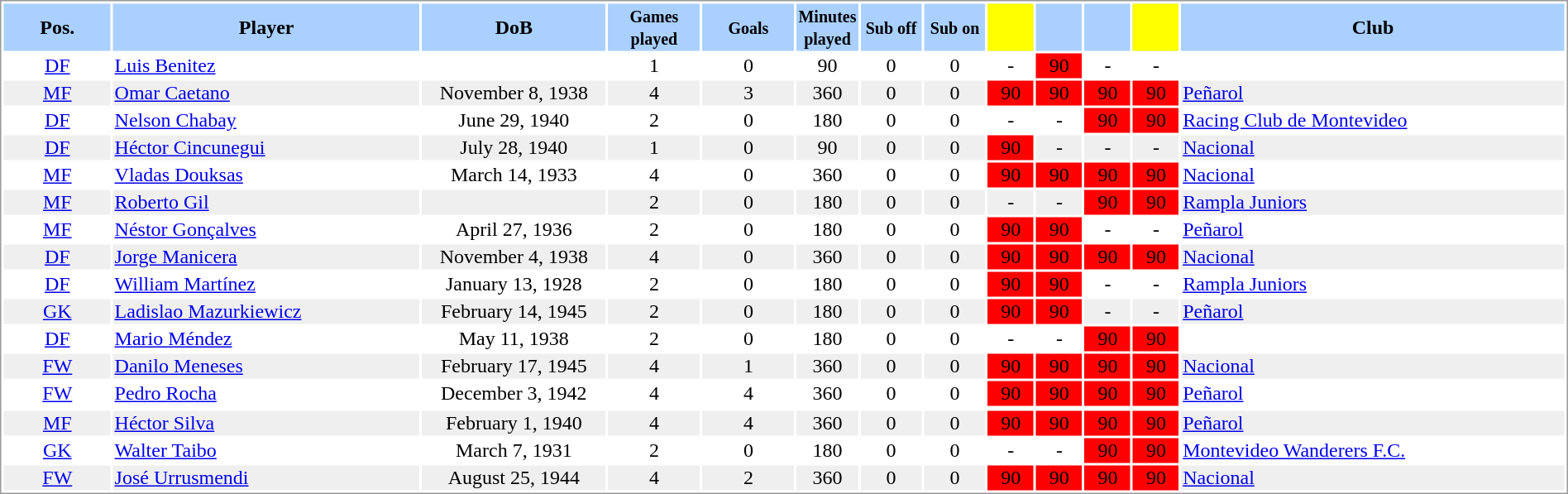<table border="0" width="100%" style="border: 1px solid #999; background-color:#FFFFFF; text-align:center">
<tr align="center" bgcolor="#AAD0FF">
<th width=7%>Pos.</th>
<th width=20%>Player</th>
<th width=12%>DoB</th>
<th width=6%><small>Games<br>played</small></th>
<th width=6%><small>Goals</small></th>
<th width=4%><small>Minutes<br>played</small></th>
<th width=4%><small>Sub off</small></th>
<th width=4%><small>Sub on</small></th>
<th width=3% bgcolor=yellow></th>
<th width=3%></th>
<th width=3%></th>
<th width=3% bgcolor=yellow></th>
<th width=27%>Club</th>
</tr>
<tr>
<td><a href='#'>DF</a></td>
<td align="left"><a href='#'>Luis Benitez</a></td>
<td></td>
<td>1</td>
<td>0</td>
<td>90</td>
<td>0</td>
<td>0</td>
<td>-</td>
<td bgcolor=red>90</td>
<td>-</td>
<td>-</td>
<td align="left"></td>
</tr>
<tr bgcolor="#EFEFEF">
<td><a href='#'>MF</a></td>
<td align="left"><a href='#'>Omar Caetano</a></td>
<td>November 8, 1938</td>
<td>4</td>
<td>3</td>
<td>360</td>
<td>0</td>
<td>0</td>
<td bgcolor=red>90</td>
<td bgcolor=red>90</td>
<td bgcolor=red>90</td>
<td bgcolor=red>90</td>
<td align="left"> <a href='#'>Peñarol</a></td>
</tr>
<tr>
<td><a href='#'>DF</a></td>
<td align="left"><a href='#'>Nelson Chabay</a></td>
<td>June 29, 1940</td>
<td>2</td>
<td>0</td>
<td>180</td>
<td>0</td>
<td 0>0</td>
<td>-</td>
<td>-</td>
<td bgcolor=red>90</td>
<td bgcolor=red>90</td>
<td align="left"> <a href='#'>Racing Club de Montevideo</a></td>
</tr>
<tr bgcolor="#EFEFEF">
<td><a href='#'>DF</a></td>
<td align="left"><a href='#'>Héctor Cincunegui</a></td>
<td>July 28, 1940</td>
<td>1</td>
<td>0</td>
<td>90</td>
<td>0</td>
<td>0</td>
<td bgcolor=red>90</td>
<td>-</td>
<td>-</td>
<td>-</td>
<td align="left"> <a href='#'>Nacional</a></td>
</tr>
<tr>
<td><a href='#'>MF</a></td>
<td align="left"><a href='#'>Vladas Douksas</a></td>
<td>March 14, 1933</td>
<td>4</td>
<td>0</td>
<td>360</td>
<td>0</td>
<td>0</td>
<td bgcolor=red>90</td>
<td bgcolor=red>90</td>
<td bgcolor=red>90</td>
<td bgcolor=red>90</td>
<td align="left"> <a href='#'>Nacional</a></td>
</tr>
<tr bgcolor="#EFEFEF">
<td><a href='#'>MF</a></td>
<td align="left"><a href='#'>Roberto Gil</a></td>
<td></td>
<td>2</td>
<td>0</td>
<td>180</td>
<td>0</td>
<td 0>0</td>
<td>-</td>
<td>-</td>
<td bgcolor=red>90</td>
<td bgcolor=red>90</td>
<td align="left"> <a href='#'>Rampla Juniors</a></td>
</tr>
<tr>
<td><a href='#'>MF</a></td>
<td align="left"><a href='#'>Néstor Gonçalves</a></td>
<td>April 27, 1936</td>
<td>2</td>
<td>0</td>
<td>180</td>
<td>0</td>
<td>0</td>
<td bgcolor=red>90</td>
<td bgcolor=red>90</td>
<td>-</td>
<td>-</td>
<td align="left"> <a href='#'>Peñarol</a></td>
</tr>
<tr bgcolor=#EFEFEF>
<td><a href='#'>DF</a></td>
<td align="left"><a href='#'>Jorge Manicera</a></td>
<td>November 4, 1938</td>
<td>4</td>
<td>0</td>
<td>360</td>
<td>0</td>
<td>0</td>
<td bgcolor=red>90</td>
<td bgcolor=red>90</td>
<td bgcolor=red>90</td>
<td bgcolor=red>90</td>
<td align="left"> <a href='#'>Nacional</a></td>
</tr>
<tr>
<td><a href='#'>DF</a></td>
<td align="left"><a href='#'>William Martínez</a></td>
<td>January 13, 1928</td>
<td>2</td>
<td>0</td>
<td>180</td>
<td>0</td>
<td>0</td>
<td bgcolor=red>90</td>
<td bgcolor=red>90</td>
<td>-</td>
<td>-</td>
<td align="left"> <a href='#'>Rampla Juniors</a></td>
</tr>
<tr bgcolor="#EFEFEF">
<td><a href='#'>GK</a></td>
<td align="left"><a href='#'>Ladislao Mazurkiewicz</a></td>
<td>February 14, 1945</td>
<td>2</td>
<td>0</td>
<td>180</td>
<td>0</td>
<td>0</td>
<td bgcolor=red>90</td>
<td bgcolor=red>90</td>
<td>-</td>
<td>-</td>
<td align="left"> <a href='#'>Peñarol</a></td>
</tr>
<tr>
<td><a href='#'>DF</a></td>
<td align="left"><a href='#'>Mario Méndez</a></td>
<td>May 11, 1938</td>
<td>2</td>
<td>0</td>
<td>180</td>
<td>0</td>
<td 0>0</td>
<td>-</td>
<td>-</td>
<td bgcolor=red>90</td>
<td bgcolor=red>90</td>
<td align="left"></td>
</tr>
<tr bgcolor="#EFEFEF">
<td><a href='#'>FW</a></td>
<td align="left"><a href='#'>Danilo Meneses</a></td>
<td>February 17, 1945</td>
<td>4</td>
<td>1</td>
<td>360</td>
<td>0</td>
<td>0</td>
<td bgcolor=red>90</td>
<td bgcolor=red>90</td>
<td bgcolor=red>90</td>
<td bgcolor=red>90</td>
<td align="left"> <a href='#'>Nacional</a></td>
</tr>
<tr>
<td><a href='#'>FW</a></td>
<td align="left"><a href='#'>Pedro Rocha</a></td>
<td>December 3, 1942</td>
<td>4</td>
<td>4</td>
<td>360</td>
<td>0</td>
<td>0</td>
<td bgcolor=red>90</td>
<td bgcolor=red>90</td>
<td bgcolor=red>90</td>
<td bgcolor=red>90</td>
<td align="left"><a href='#'>Peñarol</a></td>
</tr>
<tr>
</tr>
<tr bgcolor="#EFEFEF">
<td><a href='#'>MF</a></td>
<td align="left"><a href='#'>Héctor Silva</a></td>
<td>February 1, 1940</td>
<td>4</td>
<td>4</td>
<td>360</td>
<td>0</td>
<td>0</td>
<td bgcolor=red>90</td>
<td bgcolor=red>90</td>
<td bgcolor=red>90</td>
<td bgcolor=red>90</td>
<td align="left"> <a href='#'>Peñarol</a></td>
</tr>
<tr>
<td><a href='#'>GK</a></td>
<td align="left"><a href='#'>Walter Taibo</a></td>
<td>March 7, 1931</td>
<td>2</td>
<td>0</td>
<td>180</td>
<td>0</td>
<td 0>0</td>
<td>-</td>
<td>-</td>
<td bgcolor=red>90</td>
<td bgcolor=red>90</td>
<td align="left"> <a href='#'>Montevideo Wanderers F.C.</a></td>
</tr>
<tr bgcolor="#EFEFEF">
<td><a href='#'>FW</a></td>
<td align="left"><a href='#'>José Urrusmendi</a></td>
<td>August 25, 1944</td>
<td>4</td>
<td>2</td>
<td>360</td>
<td>0</td>
<td>0</td>
<td bgcolor=red>90</td>
<td bgcolor=red>90</td>
<td bgcolor=red>90</td>
<td bgcolor=red>90</td>
<td align="left"> <a href='#'>Nacional</a></td>
</tr>
</table>
